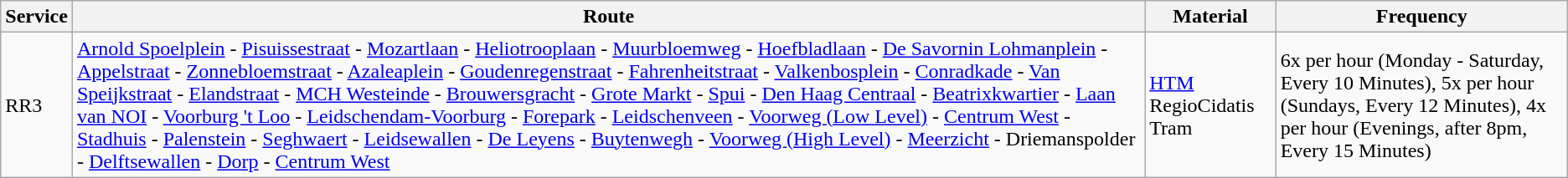<table class="wikitable vatop">
<tr>
<th>Service</th>
<th>Route</th>
<th>Material</th>
<th>Frequency</th>
</tr>
<tr>
<td>RR3</td>
<td><a href='#'>Arnold Spoelplein</a> - <a href='#'>Pisuissestraat</a> - <a href='#'>Mozartlaan</a> - <a href='#'>Heliotrooplaan</a> - <a href='#'>Muurbloemweg</a> - <a href='#'>Hoefbladlaan</a> - <a href='#'>De Savornin Lohmanplein</a> - <a href='#'>Appelstraat</a> - <a href='#'>Zonnebloemstraat</a> - <a href='#'>Azaleaplein</a> - <a href='#'>Goudenregenstraat</a> - <a href='#'>Fahrenheitstraat</a> - <a href='#'>Valkenbosplein</a> - <a href='#'>Conradkade</a> - <a href='#'>Van Speijkstraat</a> - <a href='#'>Elandstraat</a> - <a href='#'>MCH Westeinde</a> - <a href='#'>Brouwersgracht</a> - <a href='#'>Grote Markt</a> - <a href='#'>Spui</a> - <a href='#'>Den Haag Centraal</a> - <a href='#'>Beatrixkwartier</a> - <a href='#'>Laan van NOI</a> - <a href='#'>Voorburg 't Loo</a> - <a href='#'>Leidschendam-Voorburg</a> - <a href='#'>Forepark</a> - <a href='#'>Leidschenveen</a> - <a href='#'>Voorweg (Low Level)</a> - <a href='#'>Centrum West</a> - <a href='#'>Stadhuis</a> - <a href='#'>Palenstein</a> - <a href='#'>Seghwaert</a> - <a href='#'>Leidsewallen</a> - <a href='#'>De Leyens</a> - <a href='#'>Buytenwegh</a> - <a href='#'>Voorweg (High Level)</a> - <a href='#'>Meerzicht</a> - Driemanspolder - <a href='#'>Delftsewallen</a> - <a href='#'>Dorp</a> - <a href='#'>Centrum West</a></td>
<td><a href='#'>HTM</a> RegioCidatis Tram</td>
<td>6x per hour (Monday - Saturday, Every 10 Minutes), 5x per hour (Sundays, Every 12 Minutes), 4x per hour (Evenings, after 8pm, Every 15 Minutes)</td>
</tr>
</table>
